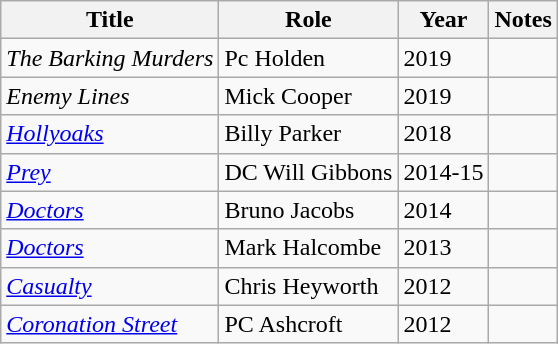<table class="wikitable sortable">
<tr>
<th>Title</th>
<th>Role</th>
<th>Year</th>
<th>Notes</th>
</tr>
<tr>
<td><em>The Barking Murders</em></td>
<td>Pc Holden</td>
<td>2019</td>
<td></td>
</tr>
<tr>
<td><em>Enemy Lines</em></td>
<td>Mick Cooper</td>
<td>2019</td>
<td></td>
</tr>
<tr>
<td><em><a href='#'>Hollyoaks</a></em></td>
<td>Billy Parker</td>
<td>2018</td>
<td></td>
</tr>
<tr>
<td><em><a href='#'>Prey</a></em></td>
<td>DC Will Gibbons</td>
<td>2014-15</td>
<td></td>
</tr>
<tr>
<td><em><a href='#'>Doctors</a></em></td>
<td>Bruno Jacobs</td>
<td>2014</td>
<td></td>
</tr>
<tr>
<td><em><a href='#'>Doctors</a></em></td>
<td>Mark Halcombe</td>
<td>2013</td>
<td></td>
</tr>
<tr>
<td><em><a href='#'>Casualty</a></em></td>
<td>Chris Heyworth</td>
<td>2012</td>
<td></td>
</tr>
<tr>
<td><em><a href='#'>Coronation Street</a></em></td>
<td>PC Ashcroft</td>
<td>2012</td>
<td></td>
</tr>
</table>
